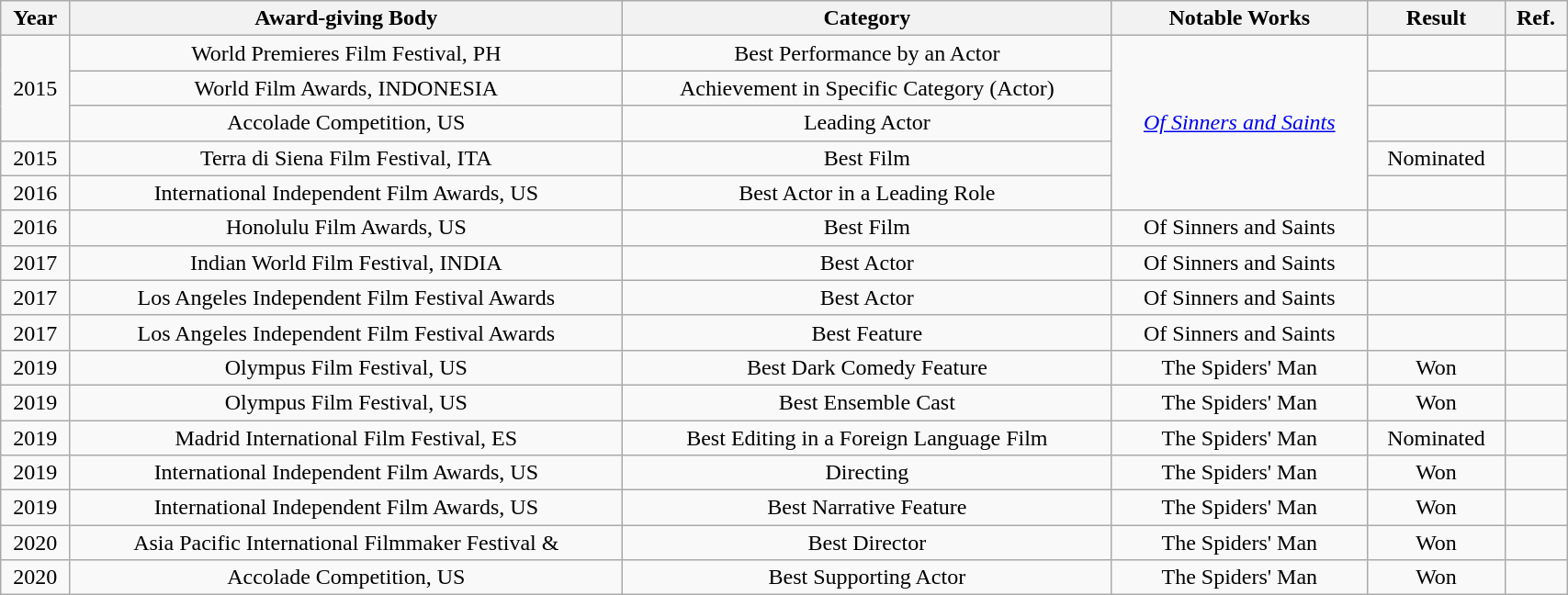<table class="wikitable" style="text-align:center" width=90%>
<tr>
<th>Year</th>
<th>Award-giving Body</th>
<th>Category</th>
<th>Notable Works</th>
<th>Result</th>
<th>Ref.</th>
</tr>
<tr>
<td rowspan="3">2015</td>
<td>World Premieres Film Festival, PH</td>
<td>Best Performance by an Actor </td>
<td rowspan="5"><em><a href='#'>Of Sinners and Saints</a></em></td>
<td></td>
<td></td>
</tr>
<tr>
<td>World Film Awards, INDONESIA</td>
<td>Achievement in Specific Category (Actor)</td>
<td></td>
<td></td>
</tr>
<tr>
<td>Accolade Competition, US </td>
<td>Leading Actor</td>
<td></td>
<td></td>
</tr>
<tr>
<td>2015</td>
<td>Terra di Siena Film Festival, ITA</td>
<td>Best Film</td>
<td>Nominated</td>
<td></td>
</tr>
<tr>
<td>2016</td>
<td>International Independent Film Awards, US</td>
<td>Best Actor in a Leading Role </td>
<td></td>
<td></td>
</tr>
<tr>
<td>2016</td>
<td>Honolulu Film Awards, US</td>
<td>Best Film</td>
<td Of Sinners and Saints>Of Sinners and Saints</td>
<td></td>
<td></td>
</tr>
<tr>
<td>2017</td>
<td>Indian World Film Festival, INDIA</td>
<td>Best Actor</td>
<td Of Sinners and Saints>Of Sinners and Saints</td>
<td></td>
<td></td>
</tr>
<tr>
<td>2017</td>
<td>Los Angeles Independent Film Festival Awards </td>
<td>Best Actor</td>
<td Of Sinners and Saints>Of Sinners and Saints</td>
<td></td>
<td></td>
</tr>
<tr>
<td>2017</td>
<td>Los Angeles Independent Film Festival Awards </td>
<td>Best Feature</td>
<td Of Sinners and Saints>Of Sinners and Saints</td>
<td></td>
<td></td>
</tr>
<tr>
<td>2019</td>
<td>Olympus Film Festival, US </td>
<td>Best Dark Comedy Feature</td>
<td The Spiders' Man>The Spiders' Man </td>
<td>Won</td>
<td></td>
</tr>
<tr>
<td>2019</td>
<td>Olympus Film Festival, US </td>
<td>Best Ensemble Cast</td>
<td The Spiders' Man>The Spiders' Man</td>
<td>Won</td>
<td></td>
</tr>
<tr>
<td>2019</td>
<td>Madrid International Film Festival, ES </td>
<td>Best Editing in a Foreign Language Film</td>
<td>The Spiders' Man</td>
<td>Nominated</td>
<td></td>
</tr>
<tr>
<td>2019</td>
<td>International Independent Film Awards, US </td>
<td>Directing</td>
<td The Spiders' Man>The Spiders' Man</td>
<td>Won</td>
<td></td>
</tr>
<tr>
<td>2019</td>
<td>International Independent Film Awards, US </td>
<td>Best Narrative Feature</td>
<td The Spiders' Man>The Spiders' Man</td>
<td>Won</td>
<td></td>
</tr>
<tr>
<td>2020</td>
<td>Asia Pacific International Filmmaker Festival & </td>
<td>Best Director</td>
<td The Spiders' Man>The Spiders' Man</td>
<td>Won</td>
<td></td>
</tr>
<tr>
<td>2020</td>
<td>Accolade Competition, US   </td>
<td>Best Supporting Actor</td>
<td The Spiders' Man>The Spiders' Man </td>
<td>Won</td>
<td></td>
</tr>
</table>
